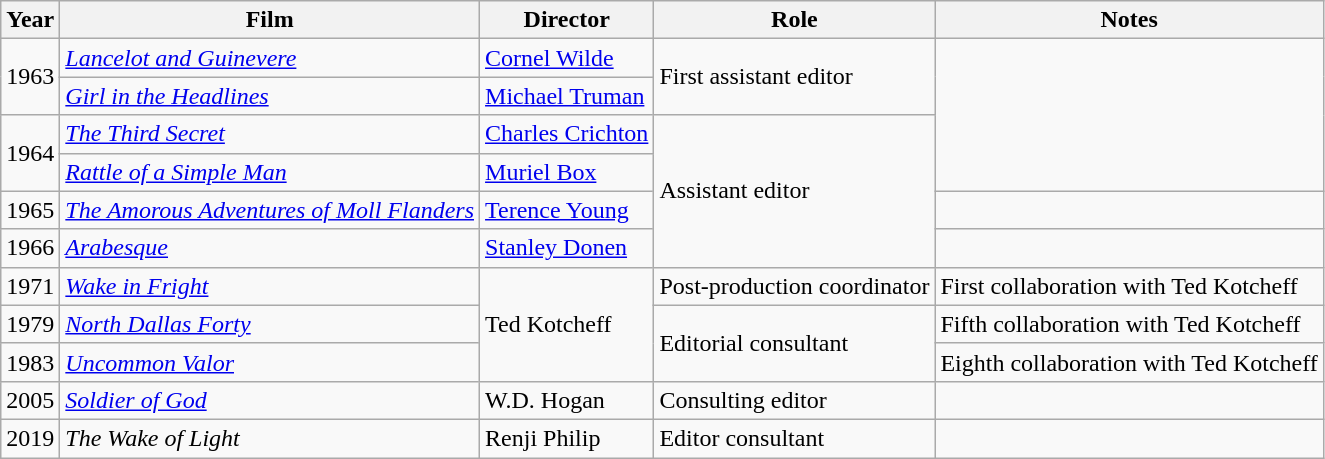<table class="wikitable">
<tr>
<th>Year</th>
<th>Film</th>
<th>Director</th>
<th>Role</th>
<th>Notes</th>
</tr>
<tr>
<td rowspan=2>1963</td>
<td><em><a href='#'>Lancelot and Guinevere</a></em></td>
<td><a href='#'>Cornel Wilde</a></td>
<td rowspan=2>First assistant editor</td>
<td rowspan=4><small></small></td>
</tr>
<tr>
<td><em><a href='#'>Girl in the Headlines</a></em></td>
<td><a href='#'>Michael Truman</a></td>
</tr>
<tr>
<td rowspan=2>1964</td>
<td><em><a href='#'>The Third Secret</a></em></td>
<td><a href='#'>Charles Crichton</a></td>
<td rowspan=4>Assistant editor</td>
</tr>
<tr>
<td><em><a href='#'>Rattle of a Simple Man</a></em></td>
<td><a href='#'>Muriel Box</a></td>
</tr>
<tr>
<td>1965</td>
<td><em><a href='#'>The Amorous Adventures of Moll Flanders</a></em></td>
<td><a href='#'>Terence Young</a></td>
<td></td>
</tr>
<tr>
<td>1966</td>
<td><em><a href='#'>Arabesque</a></em></td>
<td><a href='#'>Stanley Donen</a></td>
<td><small></small></td>
</tr>
<tr>
<td>1971</td>
<td><em><a href='#'>Wake in Fright</a></em></td>
<td rowspan=3>Ted Kotcheff</td>
<td>Post-production coordinator</td>
<td>First collaboration with Ted Kotcheff</td>
</tr>
<tr>
<td>1979</td>
<td><em><a href='#'>North Dallas Forty</a></em></td>
<td rowspan=2>Editorial consultant</td>
<td>Fifth collaboration with Ted Kotcheff</td>
</tr>
<tr>
<td>1983</td>
<td><em><a href='#'>Uncommon Valor</a></em></td>
<td>Eighth collaboration with Ted Kotcheff</td>
</tr>
<tr>
<td>2005</td>
<td><em><a href='#'>Soldier of God</a></em></td>
<td>W.D. Hogan</td>
<td>Consulting editor</td>
<td></td>
</tr>
<tr>
<td>2019</td>
<td><em>The Wake of Light</em></td>
<td>Renji Philip</td>
<td>Editor consultant</td>
<td></td>
</tr>
</table>
